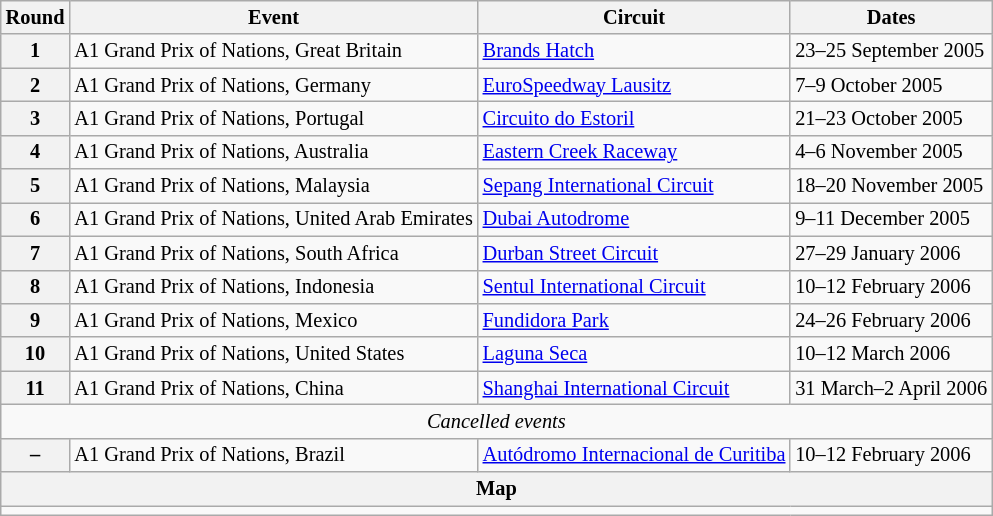<table class="wikitable" style="font-size: 85%;">
<tr>
<th>Round</th>
<th>Event</th>
<th>Circuit</th>
<th>Dates</th>
</tr>
<tr>
<th>1</th>
<td> A1 Grand Prix of Nations, Great Britain</td>
<td><a href='#'>Brands Hatch</a></td>
<td nowrap>23–25 September 2005</td>
</tr>
<tr>
<th>2</th>
<td> A1 Grand Prix of Nations, Germany</td>
<td><a href='#'>EuroSpeedway Lausitz</a></td>
<td>7–9 October 2005</td>
</tr>
<tr>
<th>3</th>
<td> A1 Grand Prix of Nations, Portugal</td>
<td><a href='#'>Circuito do Estoril</a></td>
<td>21–23 October 2005</td>
</tr>
<tr>
<th>4</th>
<td> A1 Grand Prix of Nations, Australia</td>
<td><a href='#'>Eastern Creek Raceway</a></td>
<td>4–6 November 2005</td>
</tr>
<tr>
<th>5</th>
<td> A1 Grand Prix of Nations, Malaysia</td>
<td><a href='#'>Sepang International Circuit</a></td>
<td>18–20 November 2005</td>
</tr>
<tr>
<th>6</th>
<td nowrap> A1 Grand Prix of Nations, United Arab Emirates</td>
<td><a href='#'>Dubai Autodrome</a></td>
<td>9–11 December 2005</td>
</tr>
<tr>
<th>7</th>
<td> A1 Grand Prix of Nations, South Africa</td>
<td><a href='#'>Durban Street Circuit</a></td>
<td>27–29 January 2006</td>
</tr>
<tr>
<th>8</th>
<td> A1 Grand Prix of Nations, Indonesia</td>
<td><a href='#'>Sentul International Circuit</a></td>
<td>10–12 February 2006</td>
</tr>
<tr>
<th>9</th>
<td> A1 Grand Prix of Nations, Mexico</td>
<td><a href='#'>Fundidora Park</a></td>
<td>24–26 February 2006</td>
</tr>
<tr>
<th>10</th>
<td> A1 Grand Prix of Nations, United States</td>
<td><a href='#'>Laguna Seca</a></td>
<td>10–12 March 2006</td>
</tr>
<tr>
<th>11</th>
<td> A1 Grand Prix of Nations, China</td>
<td><a href='#'>Shanghai International Circuit</a></td>
<td>31 March–2 April 2006</td>
</tr>
<tr>
<td colspan=4 align=center><em>Cancelled events</em></td>
</tr>
<tr>
<th>–</th>
<td> A1 Grand Prix of Nations, Brazil</td>
<td nowrap><a href='#'>Autódromo Internacional de Curitiba</a></td>
<td>10–12 February 2006</td>
</tr>
<tr>
<th colspan=4>Map</th>
</tr>
<tr>
<td colspan=4></td>
</tr>
</table>
